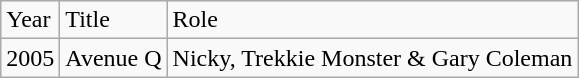<table class="wikitable">
<tr>
<td>Year</td>
<td>Title</td>
<td>Role</td>
</tr>
<tr>
<td>2005</td>
<td>Avenue Q</td>
<td>Nicky, Trekkie Monster & Gary Coleman</td>
</tr>
</table>
